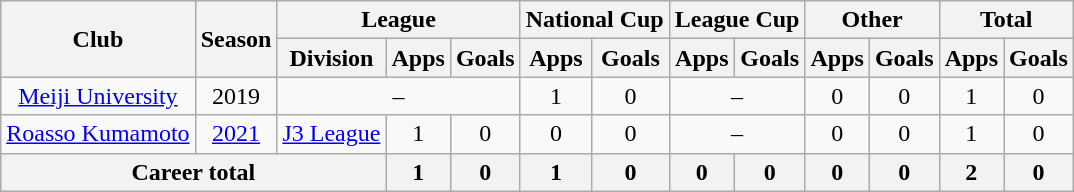<table class="wikitable" style="text-align: center">
<tr>
<th rowspan="2">Club</th>
<th rowspan="2">Season</th>
<th colspan="3">League</th>
<th colspan="2">National Cup</th>
<th colspan="2">League Cup</th>
<th colspan="2">Other</th>
<th colspan="2">Total</th>
</tr>
<tr>
<th>Division</th>
<th>Apps</th>
<th>Goals</th>
<th>Apps</th>
<th>Goals</th>
<th>Apps</th>
<th>Goals</th>
<th>Apps</th>
<th>Goals</th>
<th>Apps</th>
<th>Goals</th>
</tr>
<tr>
<td><a href='#'>Meiji University</a></td>
<td>2019</td>
<td colspan="3">–</td>
<td>1</td>
<td>0</td>
<td colspan="2">–</td>
<td>0</td>
<td>0</td>
<td>1</td>
<td>0</td>
</tr>
<tr>
<td><a href='#'>Roasso Kumamoto</a></td>
<td><a href='#'>2021</a></td>
<td><a href='#'>J3 League</a></td>
<td>1</td>
<td>0</td>
<td>0</td>
<td>0</td>
<td colspan="2">–</td>
<td>0</td>
<td>0</td>
<td>1</td>
<td>0</td>
</tr>
<tr>
<th colspan=3>Career total</th>
<th>1</th>
<th>0</th>
<th>1</th>
<th>0</th>
<th>0</th>
<th>0</th>
<th>0</th>
<th>0</th>
<th>2</th>
<th>0</th>
</tr>
</table>
